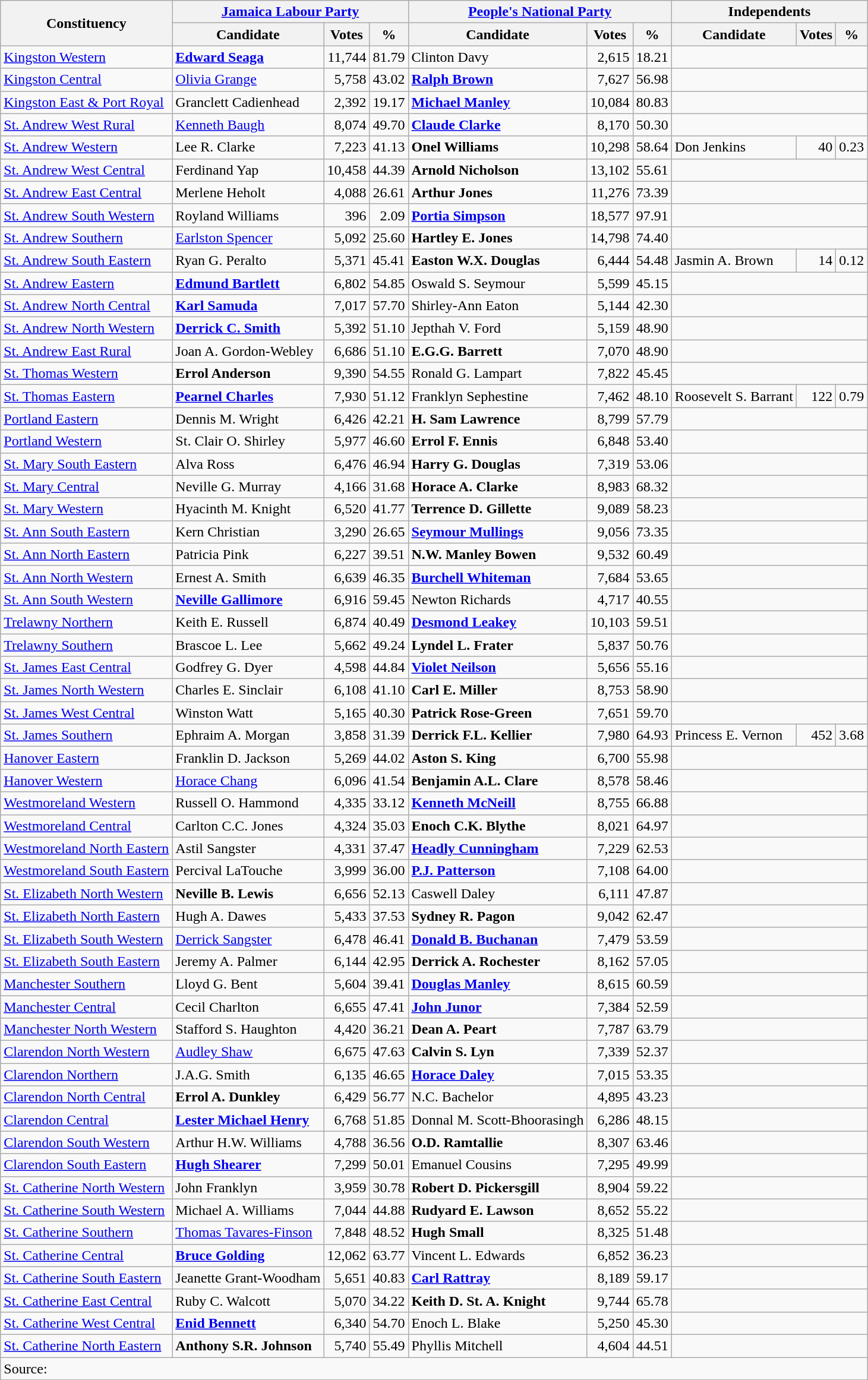<table class="wikitable sortable">
<tr>
<th rowspan=2>Constituency</th>
<th colspan=3><a href='#'>Jamaica Labour Party</a></th>
<th colspan=3><a href='#'>People's National Party</a></th>
<th colspan=3>Independents</th>
</tr>
<tr>
<th>Candidate</th>
<th>Votes</th>
<th>%</th>
<th>Candidate</th>
<th>Votes</th>
<th>%</th>
<th>Candidate</th>
<th>Votes</th>
<th>%</th>
</tr>
<tr>
<td><a href='#'>Kingston Western</a></td>
<td><strong><a href='#'>Edward Seaga</a></strong></td>
<td align=right>11,744</td>
<td align=right>81.79</td>
<td>Clinton Davy</td>
<td align=right>2,615</td>
<td align=right>18.21</td>
<td colspan=3></td>
</tr>
<tr>
<td><a href='#'>Kingston Central</a></td>
<td><a href='#'>Olivia Grange</a></td>
<td align=right>5,758</td>
<td align=right>43.02</td>
<td><strong><a href='#'>Ralph Brown</a></strong></td>
<td align=right>7,627</td>
<td align=right>56.98</td>
<td colspan=3></td>
</tr>
<tr>
<td><a href='#'>Kingston East & Port Royal</a></td>
<td>Granclett Cadienhead</td>
<td align=right>2,392</td>
<td align=right>19.17</td>
<td><strong><a href='#'>Michael Manley</a></strong></td>
<td align=right>10,084</td>
<td align=right>80.83</td>
<td colspan=3></td>
</tr>
<tr>
<td><a href='#'>St. Andrew West Rural</a></td>
<td><a href='#'>Kenneth Baugh</a></td>
<td align=right>8,074</td>
<td align=right>49.70</td>
<td><strong><a href='#'>Claude Clarke</a></strong></td>
<td align=right>8,170</td>
<td align=right>50.30</td>
<td colspan=3></td>
</tr>
<tr>
<td><a href='#'>St. Andrew Western</a></td>
<td>Lee R. Clarke</td>
<td align=right>7,223</td>
<td align=right>41.13</td>
<td><strong>Onel Williams</strong></td>
<td align=right>10,298</td>
<td align=right>58.64</td>
<td>Don Jenkins</td>
<td align=right>40</td>
<td align=right>0.23</td>
</tr>
<tr>
<td><a href='#'>St. Andrew West Central</a></td>
<td>Ferdinand Yap</td>
<td align=right>10,458</td>
<td align=right>44.39</td>
<td><strong>Arnold Nicholson</strong></td>
<td align=right>13,102</td>
<td align=right>55.61</td>
<td colspan=3></td>
</tr>
<tr>
<td><a href='#'>St. Andrew East Central</a></td>
<td>Merlene Heholt</td>
<td align=right>4,088</td>
<td align=right>26.61</td>
<td><strong>Arthur Jones</strong></td>
<td align=right>11,276</td>
<td align=right>73.39</td>
<td colspan=3></td>
</tr>
<tr>
<td><a href='#'>St. Andrew South Western</a></td>
<td>Royland Williams</td>
<td align=right>396</td>
<td align=right>2.09</td>
<td><strong><a href='#'>Portia Simpson</a></strong></td>
<td align=right>18,577</td>
<td align=right>97.91</td>
<td colspan=3></td>
</tr>
<tr>
<td><a href='#'>St. Andrew Southern</a></td>
<td><a href='#'>Earlston Spencer</a></td>
<td align=right>5,092</td>
<td align=right>25.60</td>
<td><strong>Hartley E. Jones</strong></td>
<td align=right>14,798</td>
<td align=right>74.40</td>
<td colspan=3></td>
</tr>
<tr>
<td><a href='#'>St. Andrew South Eastern</a></td>
<td>Ryan G. Peralto</td>
<td align=right>5,371</td>
<td align=right>45.41</td>
<td><strong>Easton W.X. Douglas</strong></td>
<td align=right>6,444</td>
<td align=right>54.48</td>
<td>Jasmin A. Brown</td>
<td align=right>14</td>
<td align=right>0.12</td>
</tr>
<tr>
<td><a href='#'>St. Andrew Eastern</a></td>
<td><strong><a href='#'>Edmund Bartlett</a></strong></td>
<td align=right>6,802</td>
<td align=right>54.85</td>
<td>Oswald S. Seymour</td>
<td align=right>5,599</td>
<td align=right>45.15</td>
<td colspan=3></td>
</tr>
<tr>
<td><a href='#'>St. Andrew North Central</a></td>
<td><strong><a href='#'>Karl Samuda</a></strong></td>
<td align=right>7,017</td>
<td align=right>57.70</td>
<td>Shirley-Ann Eaton</td>
<td align=right>5,144</td>
<td align=right>42.30</td>
<td colspan=3></td>
</tr>
<tr>
<td><a href='#'>St. Andrew North Western</a></td>
<td><strong><a href='#'>Derrick C. Smith</a></strong></td>
<td align=right>5,392</td>
<td align=right>51.10</td>
<td>Jepthah V. Ford</td>
<td align=right>5,159</td>
<td align=right>48.90</td>
<td colspan=3></td>
</tr>
<tr>
<td><a href='#'>St. Andrew East Rural</a></td>
<td>Joan A. Gordon-Webley</td>
<td align=right>6,686</td>
<td align=right>51.10</td>
<td><strong>E.G.G. Barrett</strong></td>
<td align=right>7,070</td>
<td align=right>48.90</td>
<td colspan=3></td>
</tr>
<tr>
<td><a href='#'>St. Thomas Western</a></td>
<td><strong>Errol Anderson</strong></td>
<td align=right>9,390</td>
<td align=right>54.55</td>
<td>Ronald G. Lampart</td>
<td align=right>7,822</td>
<td align=right>45.45</td>
<td colspan=3></td>
</tr>
<tr>
<td><a href='#'>St. Thomas Eastern</a></td>
<td><strong><a href='#'>Pearnel Charles</a></strong></td>
<td align=right>7,930</td>
<td align=right>51.12</td>
<td>Franklyn Sephestine</td>
<td align=right>7,462</td>
<td align=right>48.10</td>
<td>Roosevelt S. Barrant</td>
<td align=right>122</td>
<td align=right>0.79</td>
</tr>
<tr>
<td><a href='#'>Portland Eastern</a></td>
<td>Dennis M. Wright</td>
<td align=right>6,426</td>
<td align=right>42.21</td>
<td><strong>H. Sam Lawrence</strong></td>
<td align=right>8,799</td>
<td align=right>57.79</td>
<td colspan=3></td>
</tr>
<tr>
<td><a href='#'>Portland Western</a></td>
<td>St. Clair O. Shirley</td>
<td align=right>5,977</td>
<td align=right>46.60</td>
<td><strong>Errol F. Ennis</strong></td>
<td align=right>6,848</td>
<td align=right>53.40</td>
<td colspan=3></td>
</tr>
<tr>
<td><a href='#'>St. Mary South Eastern</a></td>
<td>Alva Ross</td>
<td align=right>6,476</td>
<td align=right>46.94</td>
<td><strong>Harry G. Douglas</strong></td>
<td align=right>7,319</td>
<td align=right>53.06</td>
<td colspan=3></td>
</tr>
<tr>
<td><a href='#'>St. Mary Central</a></td>
<td>Neville G. Murray</td>
<td align=right>4,166</td>
<td align=right>31.68</td>
<td><strong>Horace A. Clarke</strong></td>
<td align=right>8,983</td>
<td align=right>68.32</td>
<td colspan=3></td>
</tr>
<tr>
<td><a href='#'>St. Mary Western</a></td>
<td>Hyacinth M. Knight</td>
<td align=right>6,520</td>
<td align=right>41.77</td>
<td><strong>Terrence D. Gillette</strong></td>
<td align=right>9,089</td>
<td align=right>58.23</td>
<td colspan=3></td>
</tr>
<tr>
<td><a href='#'>St. Ann South Eastern</a></td>
<td>Kern Christian</td>
<td align=right>3,290</td>
<td align=right>26.65</td>
<td><strong><a href='#'>Seymour Mullings</a></strong></td>
<td align=right>9,056</td>
<td align=right>73.35</td>
<td colspan=3></td>
</tr>
<tr>
<td><a href='#'>St. Ann North Eastern</a></td>
<td>Patricia Pink</td>
<td align=right>6,227</td>
<td align=right>39.51</td>
<td><strong>N.W. Manley Bowen</strong></td>
<td align=right>9,532</td>
<td align=right>60.49</td>
<td colspan=3></td>
</tr>
<tr>
<td><a href='#'>St. Ann North Western</a></td>
<td>Ernest A. Smith</td>
<td align=right>6,639</td>
<td align=right>46.35</td>
<td><strong><a href='#'>Burchell Whiteman</a></strong></td>
<td align=right>7,684</td>
<td align=right>53.65</td>
<td colspan=3></td>
</tr>
<tr>
<td><a href='#'>St. Ann South Western</a></td>
<td><strong><a href='#'>Neville Gallimore</a></strong></td>
<td align=right>6,916</td>
<td align=right>59.45</td>
<td>Newton Richards</td>
<td align=right>4,717</td>
<td align=right>40.55</td>
<td colspan=3></td>
</tr>
<tr>
<td><a href='#'>Trelawny Northern</a></td>
<td>Keith E. Russell</td>
<td align=right>6,874</td>
<td align=right>40.49</td>
<td><strong><a href='#'>Desmond Leakey</a></strong></td>
<td align=right>10,103</td>
<td align=right>59.51</td>
<td colspan=3></td>
</tr>
<tr>
<td><a href='#'>Trelawny Southern</a></td>
<td>Brascoe L. Lee</td>
<td align=right>5,662</td>
<td align=right>49.24</td>
<td><strong>Lyndel L. Frater</strong></td>
<td align=right>5,837</td>
<td align=right>50.76</td>
<td colspan=3></td>
</tr>
<tr>
<td><a href='#'>St. James East Central</a></td>
<td>Godfrey G. Dyer</td>
<td align=right>4,598</td>
<td align=right>44.84</td>
<td><strong><a href='#'>Violet Neilson</a></strong></td>
<td align=right>5,656</td>
<td align=right>55.16</td>
<td colspan=3></td>
</tr>
<tr>
<td><a href='#'>St. James North Western</a></td>
<td>Charles E. Sinclair</td>
<td align=right>6,108</td>
<td align=right>41.10</td>
<td><strong>Carl E. Miller</strong></td>
<td align=right>8,753</td>
<td align=right>58.90</td>
<td colspan=3></td>
</tr>
<tr>
<td><a href='#'>St. James West Central</a></td>
<td>Winston Watt</td>
<td align=right>5,165</td>
<td align=right>40.30</td>
<td><strong>Patrick Rose-Green</strong></td>
<td align=right>7,651</td>
<td align=right>59.70</td>
<td colspan=3></td>
</tr>
<tr>
<td><a href='#'>St. James Southern</a></td>
<td>Ephraim A. Morgan</td>
<td align=right>3,858</td>
<td align=right>31.39</td>
<td><strong>Derrick F.L. Kellier</strong></td>
<td align=right>7,980</td>
<td align=right>64.93</td>
<td>Princess E. Vernon</td>
<td align=right>452</td>
<td align=right>3.68</td>
</tr>
<tr>
<td><a href='#'>Hanover Eastern</a></td>
<td>Franklin D. Jackson</td>
<td align=right>5,269</td>
<td align=right>44.02</td>
<td><strong>Aston S. King</strong></td>
<td align=right>6,700</td>
<td align=right>55.98</td>
<td colspan=3></td>
</tr>
<tr>
<td><a href='#'>Hanover Western</a></td>
<td><a href='#'>Horace Chang</a></td>
<td align=right>6,096</td>
<td align=right>41.54</td>
<td><strong>Benjamin A.L. Clare</strong></td>
<td align=right>8,578</td>
<td align=right>58.46</td>
<td colspan=3></td>
</tr>
<tr>
<td><a href='#'>Westmoreland Western</a></td>
<td>Russell O. Hammond</td>
<td align=right>4,335</td>
<td align=right>33.12</td>
<td><strong><a href='#'>Kenneth McNeill</a></strong></td>
<td align=right>8,755</td>
<td align=right>66.88</td>
<td colspan=3></td>
</tr>
<tr>
<td><a href='#'>Westmoreland Central</a></td>
<td>Carlton C.C. Jones</td>
<td align=right>4,324</td>
<td align=right>35.03</td>
<td><strong>Enoch C.K. Blythe</strong></td>
<td align=right>8,021</td>
<td align=right>64.97</td>
<td colspan=3></td>
</tr>
<tr>
<td><a href='#'>Westmoreland North Eastern</a></td>
<td>Astil Sangster</td>
<td align=right>4,331</td>
<td align=right>37.47</td>
<td><strong><a href='#'>Headly Cunningham</a></strong></td>
<td align=right>7,229</td>
<td align=right>62.53</td>
<td colspan=3></td>
</tr>
<tr>
<td><a href='#'>Westmoreland South Eastern</a></td>
<td>Percival LaTouche</td>
<td align=right>3,999</td>
<td align=right>36.00</td>
<td><strong><a href='#'>P.J. Patterson</a></strong></td>
<td align=right>7,108</td>
<td align=right>64.00</td>
<td colspan=3></td>
</tr>
<tr>
<td><a href='#'>St. Elizabeth North Western</a></td>
<td><strong>Neville B. Lewis</strong></td>
<td align=right>6,656</td>
<td align=right>52.13</td>
<td>Caswell Daley</td>
<td align=right>6,111</td>
<td align=right>47.87</td>
<td colspan=3></td>
</tr>
<tr>
<td><a href='#'>St. Elizabeth North Eastern</a></td>
<td>Hugh A. Dawes</td>
<td align=right>5,433</td>
<td align=right>37.53</td>
<td><strong>Sydney R. Pagon</strong></td>
<td align=right>9,042</td>
<td align=right>62.47</td>
<td colspan=3></td>
</tr>
<tr>
<td><a href='#'>St. Elizabeth South Western</a></td>
<td><a href='#'>Derrick Sangster</a></td>
<td align=right>6,478</td>
<td align=right>46.41</td>
<td><strong><a href='#'>Donald B. Buchanan</a></strong></td>
<td align=right>7,479</td>
<td align=right>53.59</td>
<td colspan=3></td>
</tr>
<tr>
<td><a href='#'>St. Elizabeth South Eastern</a></td>
<td>Jeremy A. Palmer</td>
<td align=right>6,144</td>
<td align=right>42.95</td>
<td><strong>Derrick A. Rochester</strong></td>
<td align=right>8,162</td>
<td align=right>57.05</td>
<td colspan=3></td>
</tr>
<tr>
<td><a href='#'>Manchester Southern</a></td>
<td>Lloyd G. Bent</td>
<td align=right>5,604</td>
<td align=right>39.41</td>
<td><strong><a href='#'>Douglas Manley</a></strong></td>
<td align=right>8,615</td>
<td align=right>60.59</td>
<td colspan=3></td>
</tr>
<tr>
<td><a href='#'>Manchester Central</a></td>
<td>Cecil Charlton</td>
<td align=right>6,655</td>
<td align=right>47.41</td>
<td><a href='#'><strong>John Junor</strong></a></td>
<td align="right">7,384</td>
<td align=right>52.59</td>
<td colspan=3></td>
</tr>
<tr>
<td><a href='#'>Manchester North Western</a></td>
<td>Stafford S. Haughton</td>
<td align=right>4,420</td>
<td align=right>36.21</td>
<td><strong>Dean A. Peart</strong></td>
<td align=right>7,787</td>
<td align=right>63.79</td>
<td colspan=3></td>
</tr>
<tr>
<td><a href='#'>Clarendon North Western</a></td>
<td><a href='#'>Audley Shaw</a></td>
<td align=right>6,675</td>
<td align=right>47.63</td>
<td><strong>Calvin S. Lyn</strong></td>
<td align=right>7,339</td>
<td align=right>52.37</td>
<td colspan=3></td>
</tr>
<tr>
<td><a href='#'>Clarendon Northern</a></td>
<td>J.A.G. Smith</td>
<td align=right>6,135</td>
<td align=right>46.65</td>
<td><strong><a href='#'>Horace Daley</a></strong></td>
<td align=right>7,015</td>
<td align=right>53.35</td>
<td colspan=3></td>
</tr>
<tr>
<td><a href='#'>Clarendon North Central</a></td>
<td><strong>Errol A. Dunkley</strong></td>
<td align=right>6,429</td>
<td align=right>56.77</td>
<td>N.C. Bachelor</td>
<td align=right>4,895</td>
<td align=right>43.23</td>
<td colspan=3></td>
</tr>
<tr>
<td><a href='#'>Clarendon Central</a></td>
<td><strong><a href='#'>Lester Michael Henry</a></strong></td>
<td align=right>6,768</td>
<td align=right>51.85</td>
<td>Donnal M. Scott-Bhoorasingh</td>
<td align=right>6,286</td>
<td align=right>48.15</td>
<td colspan=3></td>
</tr>
<tr>
<td><a href='#'>Clarendon South Western</a></td>
<td>Arthur H.W. Williams</td>
<td align=right>4,788</td>
<td align=right>36.56</td>
<td><strong>O.D. Ramtallie</strong></td>
<td align=right>8,307</td>
<td align=right>63.46</td>
<td colspan=3></td>
</tr>
<tr>
<td><a href='#'>Clarendon South Eastern</a></td>
<td><strong><a href='#'>Hugh Shearer</a></strong></td>
<td align=right>7,299</td>
<td align=right>50.01</td>
<td>Emanuel Cousins</td>
<td align=right>7,295</td>
<td align=right>49.99</td>
<td colspan=3></td>
</tr>
<tr>
<td><a href='#'>St. Catherine North Western</a></td>
<td>John Franklyn</td>
<td align=right>3,959</td>
<td align=right>30.78</td>
<td><strong>Robert D. Pickersgill</strong></td>
<td align=right>8,904</td>
<td align=right>59.22</td>
<td colspan=3></td>
</tr>
<tr>
<td><a href='#'>St. Catherine South Western</a></td>
<td>Michael A. Williams</td>
<td align=right>7,044</td>
<td align=right>44.88</td>
<td><strong>Rudyard E. Lawson</strong></td>
<td align=right>8,652</td>
<td align=right>55.22</td>
<td colspan=3></td>
</tr>
<tr>
<td><a href='#'>St. Catherine Southern</a></td>
<td><a href='#'>Thomas Tavares-Finson</a></td>
<td align=right>7,848</td>
<td align=right>48.52</td>
<td><strong>Hugh Small</strong></td>
<td align=right>8,325</td>
<td align=right>51.48</td>
<td colspan=3></td>
</tr>
<tr>
<td><a href='#'>St. Catherine Central</a></td>
<td><strong><a href='#'>Bruce Golding</a></strong></td>
<td align=right>12,062</td>
<td align=right>63.77</td>
<td>Vincent L. Edwards</td>
<td align=right>6,852</td>
<td align=right>36.23</td>
<td colspan=3></td>
</tr>
<tr>
<td><a href='#'>St. Catherine South Eastern</a></td>
<td>Jeanette Grant-Woodham</td>
<td align=right>5,651</td>
<td align=right>40.83</td>
<td><strong><a href='#'>Carl Rattray</a></strong></td>
<td align=right>8,189</td>
<td align=right>59.17</td>
<td colspan=3></td>
</tr>
<tr>
<td><a href='#'>St. Catherine East Central</a></td>
<td>Ruby C. Walcott</td>
<td align=right>5,070</td>
<td align=right>34.22</td>
<td><strong>Keith D. St. A. Knight</strong></td>
<td align=right>9,744</td>
<td align=right>65.78</td>
<td colspan=3></td>
</tr>
<tr>
<td><a href='#'>St. Catherine West Central</a></td>
<td><strong><a href='#'>Enid Bennett</a></strong></td>
<td align=right>6,340</td>
<td align=right>54.70</td>
<td>Enoch L. Blake</td>
<td align=right>5,250</td>
<td align=right>45.30</td>
<td colspan=3></td>
</tr>
<tr>
<td><a href='#'>St. Catherine North Eastern</a></td>
<td><strong>Anthony S.R. Johnson</strong></td>
<td align=right>5,740</td>
<td align=right>55.49</td>
<td>Phyllis Mitchell</td>
<td align=right>4,604</td>
<td align=right>44.51</td>
<td colspan=3></td>
</tr>
<tr>
<td style="text-align:left;" colspan="10">Source: </td>
</tr>
</table>
